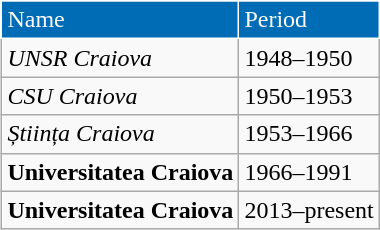<table class="wikitable" style="text-align: left" align="right">
<tr>
<td style="background:#006cb5;color:#fefefe;border:1px solid #fefefe">Name</td>
<td style="background:#006cb5;color:#fefefe;border:1px solid #fefefe">Period</td>
</tr>
<tr>
<td align=left><em>UNSR Craiova</em></td>
<td>1948–1950</td>
</tr>
<tr>
<td align=left><em>CSU Craiova</em></td>
<td>1950–1953</td>
</tr>
<tr>
<td align=left><em>Știința Craiova</em></td>
<td>1953–1966</td>
</tr>
<tr>
<td align=left><strong>Universitatea Craiova</strong></td>
<td>1966–1991</td>
</tr>
<tr>
<td align=left><strong>Universitatea Craiova</strong></td>
<td>2013–present</td>
</tr>
</table>
